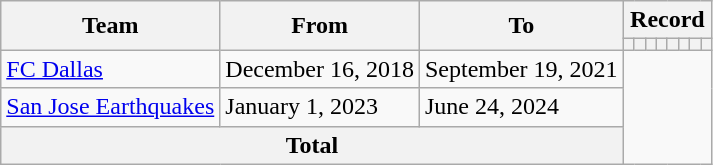<table class="wikitable" style="text-align: center">
<tr>
<th rowspan="2">Team</th>
<th rowspan="2">From</th>
<th rowspan="2">To</th>
<th colspan="8">Record</th>
</tr>
<tr>
<th></th>
<th></th>
<th></th>
<th></th>
<th></th>
<th></th>
<th></th>
<th></th>
</tr>
<tr>
<td align=left><a href='#'>FC Dallas</a></td>
<td align=left>December 16, 2018</td>
<td align=left>September 19, 2021<br></td>
</tr>
<tr>
<td align=left><a href='#'>San Jose Earthquakes</a></td>
<td align=left>January 1, 2023</td>
<td align=left>June 24, 2024<br></td>
</tr>
<tr>
<th colspan="3">Total<br></th>
</tr>
</table>
